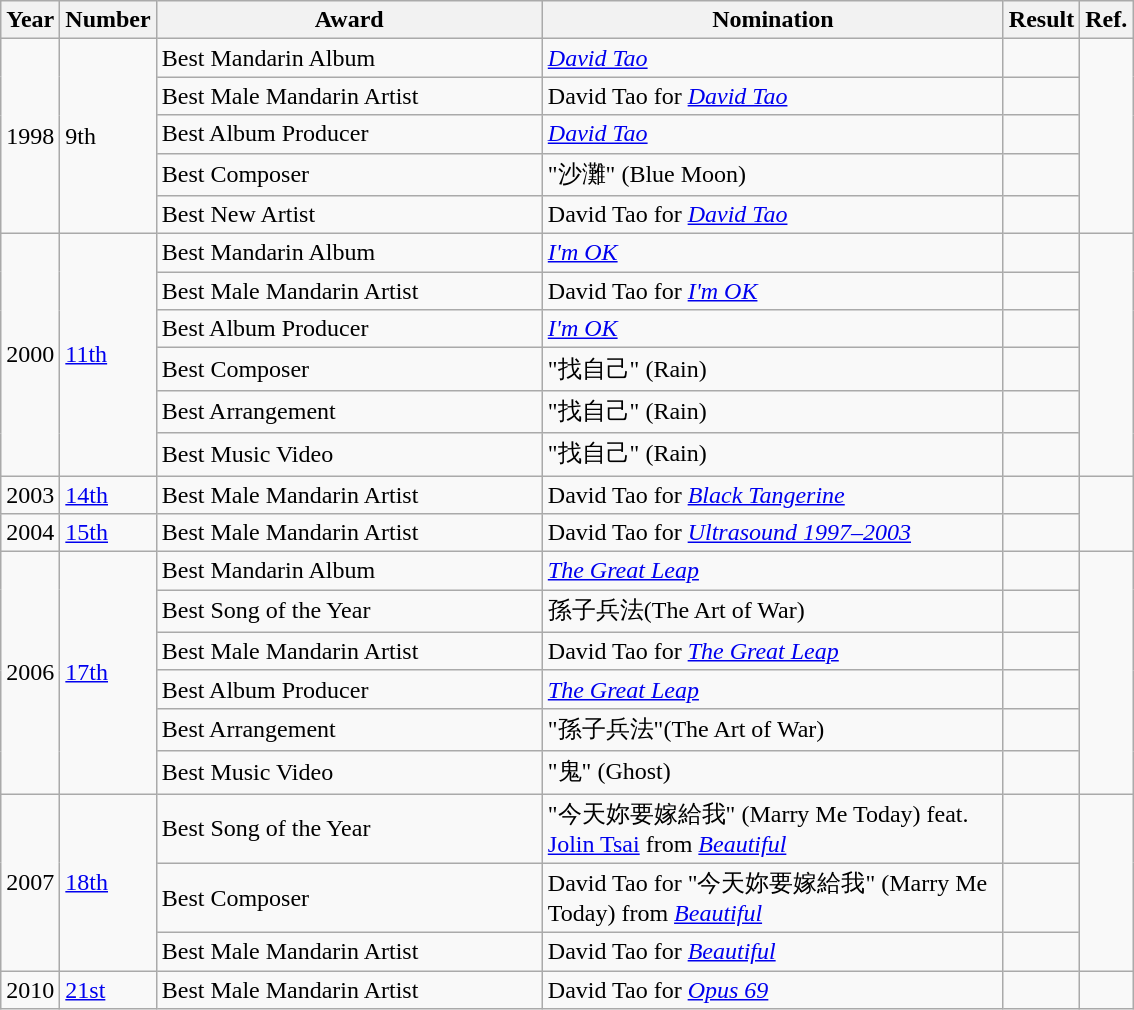<table class="wikitable">
<tr>
<th>Year</th>
<th>Number</th>
<th style="width:250px;">Award</th>
<th style="width:300px;">Nomination</th>
<th>Result</th>
<th>Ref.</th>
</tr>
<tr>
<td rowspan="5">1998</td>
<td rowspan="5">9th</td>
<td>Best Mandarin Album</td>
<td><em><a href='#'>David Tao</a></em></td>
<td></td>
<td rowspan="5"></td>
</tr>
<tr>
<td>Best Male Mandarin Artist</td>
<td>David Tao for <em><a href='#'>David Tao</a></em></td>
<td></td>
</tr>
<tr>
<td>Best Album Producer</td>
<td><em><a href='#'>David Tao</a></em></td>
<td></td>
</tr>
<tr>
<td>Best Composer</td>
<td>"沙灘" (Blue Moon)</td>
<td></td>
</tr>
<tr>
<td>Best New Artist</td>
<td>David Tao for <em><a href='#'>David Tao</a></em></td>
<td></td>
</tr>
<tr>
<td rowspan="6">2000</td>
<td rowspan="6"><a href='#'>11th</a></td>
<td>Best Mandarin Album</td>
<td><em><a href='#'>I'm OK</a></em></td>
<td></td>
<td rowspan="6"></td>
</tr>
<tr>
<td>Best Male Mandarin Artist</td>
<td>David Tao for <em><a href='#'>I'm OK</a></em></td>
<td></td>
</tr>
<tr>
<td>Best Album Producer</td>
<td><em><a href='#'>I'm OK</a></em></td>
<td></td>
</tr>
<tr>
<td>Best Composer</td>
<td>"找自己" (Rain)</td>
<td></td>
</tr>
<tr>
<td>Best Arrangement</td>
<td>"找自己" (Rain)</td>
<td></td>
</tr>
<tr>
<td>Best Music Video</td>
<td>"找自己" (Rain)</td>
<td></td>
</tr>
<tr>
<td>2003</td>
<td><a href='#'>14th</a></td>
<td>Best Male Mandarin Artist</td>
<td>David Tao for <em><a href='#'>Black Tangerine</a></em></td>
<td></td>
</tr>
<tr>
<td>2004</td>
<td><a href='#'>15th</a></td>
<td>Best Male Mandarin Artist</td>
<td>David Tao for <em><a href='#'>Ultrasound 1997–2003</a></em></td>
<td></td>
</tr>
<tr>
<td rowspan="6">2006</td>
<td rowspan="6"><a href='#'>17th</a></td>
<td>Best Mandarin Album</td>
<td><em><a href='#'>The Great Leap</a></em></td>
<td></td>
<td rowspan="6"></td>
</tr>
<tr>
<td>Best Song of the Year</td>
<td>孫子兵法(The Art of War)</td>
<td></td>
</tr>
<tr>
<td>Best Male Mandarin Artist</td>
<td>David Tao for <em><a href='#'>The Great Leap</a></em></td>
<td></td>
</tr>
<tr>
<td>Best Album Producer</td>
<td><em><a href='#'>The Great Leap</a></em></td>
<td></td>
</tr>
<tr>
<td>Best Arrangement</td>
<td>"孫子兵法"(The Art of War)</td>
<td></td>
</tr>
<tr>
<td>Best Music Video</td>
<td>"鬼" (Ghost)</td>
<td></td>
</tr>
<tr>
<td rowspan="3">2007</td>
<td rowspan="3"><a href='#'>18th</a></td>
<td>Best Song of the Year</td>
<td>"今天妳要嫁給我" (Marry Me Today) feat. <a href='#'>Jolin Tsai</a> from <em><a href='#'>Beautiful</a></em></td>
<td></td>
<td rowspan="3" style="text-align:center;"></td>
</tr>
<tr>
<td>Best Composer</td>
<td>David Tao for "今天妳要嫁給我" (Marry Me Today) from <em><a href='#'>Beautiful</a></em></td>
<td></td>
</tr>
<tr>
<td>Best Male Mandarin Artist</td>
<td>David Tao for <em><a href='#'>Beautiful</a></em></td>
<td></td>
</tr>
<tr>
<td>2010</td>
<td><a href='#'>21st</a></td>
<td>Best Male Mandarin Artist</td>
<td>David Tao for <em><a href='#'>Opus 69</a></em></td>
<td></td>
<td style="text-align:center;"></td>
</tr>
</table>
